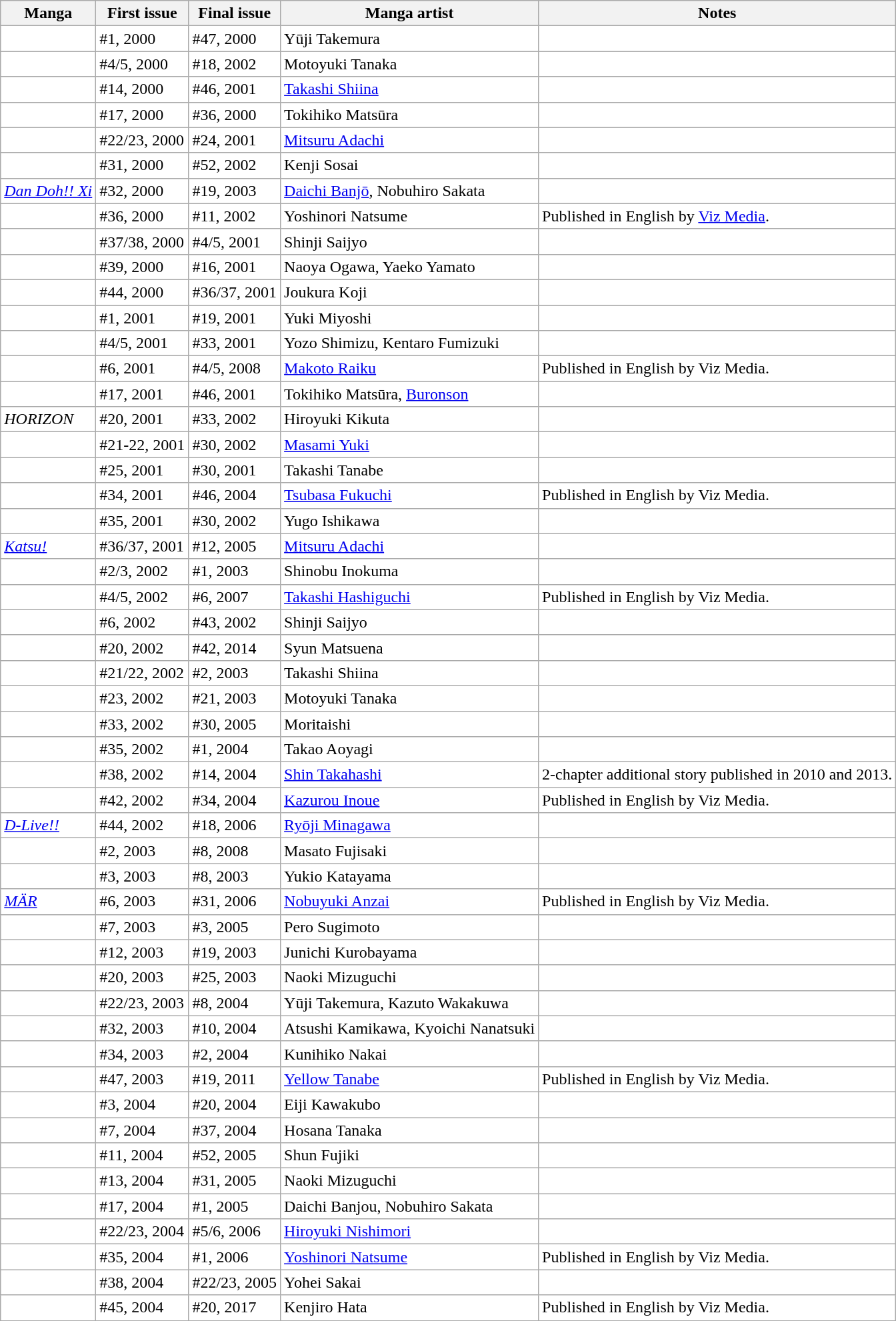<table class="wikitable sortable" style="background: #FFF;">
<tr>
<th>Manga</th>
<th>First issue</th>
<th>Final issue</th>
<th>Manga artist</th>
<th>Notes</th>
</tr>
<tr>
<td></td>
<td>#1, 2000</td>
<td>#47, 2000</td>
<td>Yūji Takemura</td>
<td></td>
</tr>
<tr>
<td></td>
<td>#4/5, 2000</td>
<td>#18, 2002</td>
<td>Motoyuki Tanaka</td>
<td></td>
</tr>
<tr>
<td></td>
<td>#14, 2000</td>
<td>#46, 2001</td>
<td><a href='#'>Takashi Shiina</a></td>
<td></td>
</tr>
<tr>
<td></td>
<td>#17, 2000</td>
<td>#36, 2000</td>
<td>Tokihiko Matsūra</td>
<td></td>
</tr>
<tr>
<td></td>
<td>#22/23, 2000</td>
<td>#24, 2001</td>
<td><a href='#'>Mitsuru Adachi</a></td>
<td></td>
</tr>
<tr>
<td></td>
<td>#31, 2000</td>
<td>#52, 2002</td>
<td>Kenji Sosai</td>
<td></td>
</tr>
<tr>
<td><em><a href='#'>Dan Doh!! Xi</a></em></td>
<td>#32, 2000</td>
<td>#19, 2003</td>
<td><a href='#'>Daichi Banjō</a>, Nobuhiro Sakata</td>
<td></td>
</tr>
<tr>
<td></td>
<td>#36, 2000</td>
<td>#11, 2002</td>
<td>Yoshinori Natsume</td>
<td>Published in English by <a href='#'>Viz Media</a>.</td>
</tr>
<tr>
<td></td>
<td>#37/38, 2000</td>
<td>#4/5, 2001</td>
<td>Shinji Saijyo</td>
<td></td>
</tr>
<tr>
<td></td>
<td>#39, 2000</td>
<td>#16, 2001</td>
<td>Naoya Ogawa, Yaeko Yamato</td>
<td></td>
</tr>
<tr>
<td></td>
<td>#44, 2000</td>
<td>#36/37, 2001</td>
<td>Joukura Koji</td>
<td></td>
</tr>
<tr>
<td></td>
<td>#1, 2001</td>
<td>#19, 2001</td>
<td>Yuki Miyoshi</td>
<td></td>
</tr>
<tr>
<td></td>
<td>#4/5, 2001</td>
<td>#33, 2001</td>
<td>Yozo Shimizu, Kentaro Fumizuki</td>
<td></td>
</tr>
<tr>
<td></td>
<td>#6, 2001</td>
<td>#4/5, 2008</td>
<td><a href='#'>Makoto Raiku</a></td>
<td>Published in English by Viz Media.</td>
</tr>
<tr>
<td></td>
<td>#17, 2001</td>
<td>#46, 2001</td>
<td>Tokihiko Matsūra, <a href='#'>Buronson</a></td>
<td></td>
</tr>
<tr>
<td><em>HORIZON</em></td>
<td>#20, 2001</td>
<td>#33, 2002</td>
<td>Hiroyuki Kikuta</td>
<td></td>
</tr>
<tr>
<td></td>
<td>#21-22, 2001</td>
<td>#30, 2002</td>
<td><a href='#'>Masami Yuki</a></td>
<td></td>
</tr>
<tr>
<td></td>
<td>#25, 2001</td>
<td>#30, 2001</td>
<td>Takashi Tanabe</td>
<td></td>
</tr>
<tr>
<td></td>
<td>#34, 2001</td>
<td>#46, 2004</td>
<td><a href='#'>Tsubasa Fukuchi</a></td>
<td>Published in English by Viz Media.</td>
</tr>
<tr>
<td></td>
<td>#35, 2001</td>
<td>#30, 2002</td>
<td>Yugo Ishikawa</td>
<td></td>
</tr>
<tr>
<td><em><a href='#'>Katsu!</a></em></td>
<td>#36/37, 2001</td>
<td>#12, 2005</td>
<td><a href='#'>Mitsuru Adachi</a></td>
<td></td>
</tr>
<tr>
<td></td>
<td>#2/3, 2002</td>
<td>#1, 2003</td>
<td>Shinobu Inokuma</td>
<td></td>
</tr>
<tr>
<td></td>
<td>#4/5, 2002</td>
<td>#6, 2007</td>
<td><a href='#'>Takashi Hashiguchi</a></td>
<td>Published in English by Viz Media.</td>
</tr>
<tr>
<td></td>
<td>#6, 2002</td>
<td>#43, 2002</td>
<td>Shinji Saijyo</td>
<td></td>
</tr>
<tr>
<td></td>
<td>#20, 2002</td>
<td>#42, 2014</td>
<td>Syun Matsuena</td>
<td></td>
</tr>
<tr>
<td></td>
<td>#21/22, 2002</td>
<td>#2, 2003</td>
<td>Takashi Shiina</td>
<td></td>
</tr>
<tr>
<td></td>
<td>#23, 2002</td>
<td>#21, 2003</td>
<td>Motoyuki Tanaka</td>
<td></td>
</tr>
<tr>
<td></td>
<td>#33, 2002</td>
<td>#30, 2005</td>
<td>Moritaishi</td>
<td></td>
</tr>
<tr>
<td></td>
<td>#35, 2002</td>
<td>#1, 2004</td>
<td>Takao Aoyagi</td>
<td></td>
</tr>
<tr>
<td></td>
<td>#38, 2002</td>
<td>#14, 2004</td>
<td><a href='#'>Shin Takahashi</a></td>
<td>2-chapter additional story published in 2010 and 2013.</td>
</tr>
<tr>
<td></td>
<td>#42, 2002</td>
<td>#34, 2004</td>
<td><a href='#'>Kazurou Inoue</a></td>
<td>Published in English by Viz Media.</td>
</tr>
<tr>
<td><em><a href='#'>D-Live!!</a></em></td>
<td>#44, 2002</td>
<td>#18, 2006</td>
<td><a href='#'>Ryōji Minagawa</a></td>
<td></td>
</tr>
<tr>
<td></td>
<td>#2, 2003</td>
<td>#8, 2008</td>
<td>Masato Fujisaki</td>
<td></td>
</tr>
<tr>
<td></td>
<td>#3, 2003</td>
<td>#8, 2003</td>
<td>Yukio Katayama</td>
<td></td>
</tr>
<tr>
<td><em><a href='#'>MÄR</a></em></td>
<td>#6, 2003</td>
<td>#31, 2006</td>
<td><a href='#'>Nobuyuki Anzai</a></td>
<td>Published in English by Viz Media.</td>
</tr>
<tr>
<td></td>
<td>#7, 2003</td>
<td>#3, 2005</td>
<td>Pero Sugimoto</td>
<td></td>
</tr>
<tr>
<td></td>
<td>#12, 2003</td>
<td>#19, 2003</td>
<td>Junichi Kurobayama</td>
<td></td>
</tr>
<tr>
<td></td>
<td>#20, 2003</td>
<td>#25, 2003</td>
<td>Naoki Mizuguchi</td>
<td></td>
</tr>
<tr>
<td></td>
<td>#22/23, 2003</td>
<td>#8, 2004</td>
<td>Yūji Takemura, Kazuto Wakakuwa</td>
<td></td>
</tr>
<tr>
<td></td>
<td>#32, 2003</td>
<td>#10, 2004</td>
<td>Atsushi Kamikawa, Kyoichi Nanatsuki</td>
<td></td>
</tr>
<tr>
<td></td>
<td>#34, 2003</td>
<td>#2, 2004</td>
<td>Kunihiko Nakai</td>
<td></td>
</tr>
<tr>
<td></td>
<td>#47, 2003</td>
<td>#19, 2011</td>
<td><a href='#'>Yellow Tanabe</a></td>
<td>Published in English by Viz Media.</td>
</tr>
<tr>
<td></td>
<td>#3, 2004</td>
<td>#20, 2004</td>
<td>Eiji Kawakubo</td>
<td></td>
</tr>
<tr>
<td></td>
<td>#7, 2004</td>
<td>#37, 2004</td>
<td>Hosana Tanaka</td>
<td></td>
</tr>
<tr>
<td></td>
<td>#11, 2004</td>
<td>#52, 2005</td>
<td>Shun Fujiki</td>
<td></td>
</tr>
<tr>
<td></td>
<td>#13, 2004</td>
<td>#31, 2005</td>
<td>Naoki Mizuguchi</td>
<td></td>
</tr>
<tr>
<td></td>
<td>#17, 2004</td>
<td>#1, 2005</td>
<td>Daichi Banjou, Nobuhiro Sakata</td>
<td></td>
</tr>
<tr>
<td></td>
<td>#22/23, 2004</td>
<td>#5/6, 2006</td>
<td><a href='#'>Hiroyuki Nishimori</a></td>
<td></td>
</tr>
<tr>
<td></td>
<td>#35, 2004</td>
<td>#1, 2006</td>
<td><a href='#'>Yoshinori Natsume</a></td>
<td>Published in English by Viz Media.</td>
</tr>
<tr>
<td></td>
<td>#38, 2004</td>
<td>#22/23, 2005</td>
<td>Yohei Sakai</td>
<td></td>
</tr>
<tr>
<td></td>
<td>#45, 2004</td>
<td>#20, 2017</td>
<td>Kenjiro Hata</td>
<td>Published in English by Viz Media.</td>
</tr>
<tr>
</tr>
</table>
